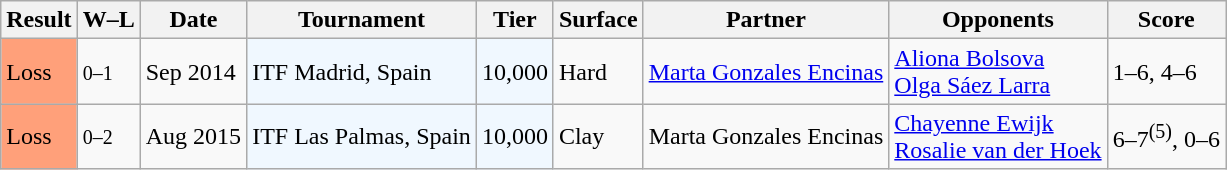<table class="wikitable">
<tr>
<th>Result</th>
<th class=unsortable>W–L</th>
<th>Date</th>
<th>Tournament</th>
<th>Tier</th>
<th>Surface</th>
<th>Partner</th>
<th>Opponents</th>
<th class=unsortable>Score</th>
</tr>
<tr>
<td bgcolor=ffa07a>Loss</td>
<td><small>0–1</small></td>
<td>Sep 2014</td>
<td bgcolor=f0f8ff>ITF Madrid, Spain</td>
<td bgcolor=f0f8ff>10,000</td>
<td>Hard</td>
<td> <a href='#'>Marta Gonzales Encinas</a></td>
<td> <a href='#'>Aliona Bolsova</a> <br>  <a href='#'>Olga Sáez Larra</a></td>
<td>1–6, 4–6</td>
</tr>
<tr>
<td bgcolor=ffa07a>Loss</td>
<td><small>0–2</small></td>
<td>Aug 2015</td>
<td bgcolor=f0f8ff>ITF Las Palmas, Spain</td>
<td bgcolor=f0f8ff>10,000</td>
<td>Clay</td>
<td> Marta Gonzales Encinas</td>
<td> <a href='#'>Chayenne Ewijk</a> <br>  <a href='#'>Rosalie van der Hoek</a></td>
<td>6–7<sup>(5)</sup>, 0–6</td>
</tr>
</table>
